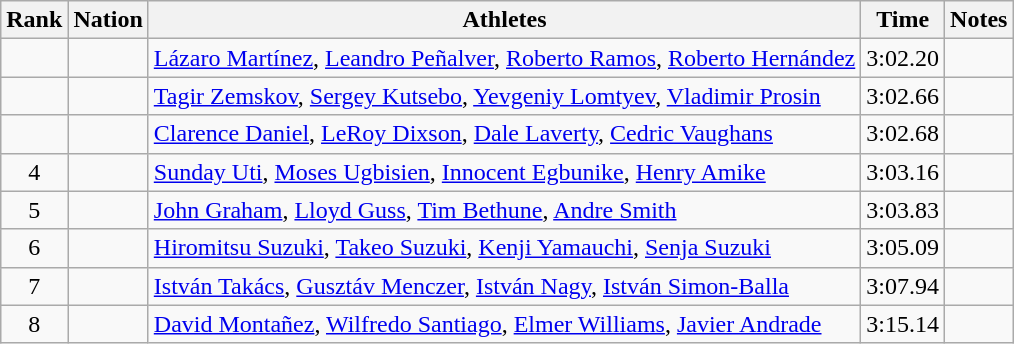<table class="wikitable sortable" style="text-align:center">
<tr>
<th>Rank</th>
<th>Nation</th>
<th>Athletes</th>
<th>Time</th>
<th>Notes</th>
</tr>
<tr>
<td></td>
<td align=left></td>
<td align=left><a href='#'>Lázaro Martínez</a>, <a href='#'>Leandro Peñalver</a>, <a href='#'>Roberto Ramos</a>, <a href='#'>Roberto Hernández</a></td>
<td>3:02.20</td>
<td></td>
</tr>
<tr>
<td></td>
<td align=left></td>
<td align=left><a href='#'>Tagir Zemskov</a>, <a href='#'>Sergey Kutsebo</a>, <a href='#'>Yevgeniy Lomtyev</a>, <a href='#'>Vladimir Prosin</a></td>
<td>3:02.66</td>
<td></td>
</tr>
<tr>
<td></td>
<td align=left></td>
<td align=left><a href='#'>Clarence Daniel</a>, <a href='#'>LeRoy Dixson</a>, <a href='#'>Dale Laverty</a>, <a href='#'>Cedric Vaughans</a></td>
<td>3:02.68</td>
<td></td>
</tr>
<tr>
<td>4</td>
<td align=left></td>
<td align=left><a href='#'>Sunday Uti</a>, <a href='#'>Moses Ugbisien</a>, <a href='#'>Innocent Egbunike</a>, <a href='#'>Henry Amike</a></td>
<td>3:03.16</td>
<td></td>
</tr>
<tr>
<td>5</td>
<td align=left></td>
<td align=left><a href='#'>John Graham</a>, <a href='#'>Lloyd Guss</a>, <a href='#'>Tim Bethune</a>, <a href='#'>Andre Smith</a></td>
<td>3:03.83</td>
<td></td>
</tr>
<tr>
<td>6</td>
<td align=left></td>
<td align=left><a href='#'>Hiromitsu Suzuki</a>, <a href='#'>Takeo Suzuki</a>, <a href='#'>Kenji Yamauchi</a>, <a href='#'>Senja Suzuki</a></td>
<td>3:05.09</td>
<td></td>
</tr>
<tr>
<td>7</td>
<td align=left></td>
<td align=left><a href='#'>István Takács</a>, <a href='#'>Gusztáv Menczer</a>, <a href='#'>István Nagy</a>, <a href='#'>István Simon-Balla</a></td>
<td>3:07.94</td>
<td></td>
</tr>
<tr>
<td>8</td>
<td align=left></td>
<td align=left><a href='#'>David Montañez</a>, <a href='#'>Wilfredo Santiago</a>, <a href='#'>Elmer Williams</a>, <a href='#'>Javier Andrade</a></td>
<td>3:15.14</td>
<td></td>
</tr>
</table>
